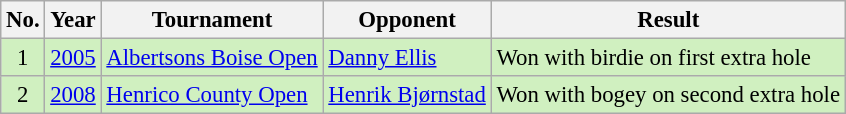<table class="wikitable" style="font-size:95%;">
<tr>
<th>No.</th>
<th>Year</th>
<th>Tournament</th>
<th>Opponent</th>
<th>Result</th>
</tr>
<tr style="background:#D0F0C0;">
<td align=center>1</td>
<td><a href='#'>2005</a></td>
<td><a href='#'>Albertsons Boise Open</a></td>
<td> <a href='#'>Danny Ellis</a></td>
<td>Won with birdie on first extra hole</td>
</tr>
<tr style="background:#D0F0C0;">
<td align=center>2</td>
<td><a href='#'>2008</a></td>
<td><a href='#'>Henrico County Open</a></td>
<td> <a href='#'>Henrik Bjørnstad</a></td>
<td>Won with bogey on second extra hole</td>
</tr>
</table>
